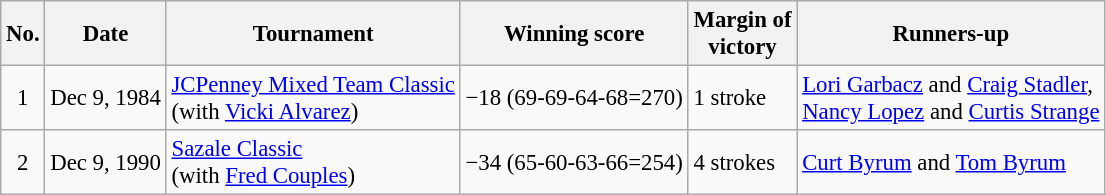<table class="wikitable" style="font-size:95%;">
<tr>
<th>No.</th>
<th>Date</th>
<th>Tournament</th>
<th>Winning score</th>
<th>Margin of<br>victory</th>
<th>Runners-up</th>
</tr>
<tr>
<td align=center>1</td>
<td align=right>Dec 9, 1984</td>
<td><a href='#'>JCPenney Mixed Team Classic</a><br>(with  <a href='#'>Vicki Alvarez</a>)</td>
<td>−18 (69-69-64-68=270)</td>
<td>1 stroke</td>
<td> <a href='#'>Lori Garbacz</a> and  <a href='#'>Craig Stadler</a>,<br> <a href='#'>Nancy Lopez</a> and  <a href='#'>Curtis Strange</a></td>
</tr>
<tr>
<td align=center>2</td>
<td align=right>Dec 9, 1990</td>
<td><a href='#'>Sazale Classic</a><br>(with  <a href='#'>Fred Couples</a>)</td>
<td>−34 (65-60-63-66=254)</td>
<td>4 strokes</td>
<td> <a href='#'>Curt Byrum</a> and  <a href='#'>Tom Byrum</a></td>
</tr>
</table>
